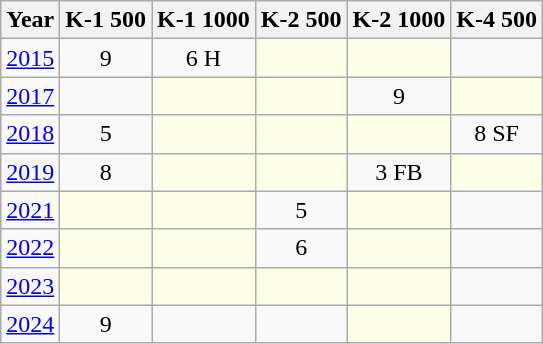<table class="wikitable" style="text-align:center;">
<tr>
<th>Year</th>
<th>K-1 500</th>
<th>K-1 1000</th>
<th>K-2 500</th>
<th>K-2 1000</th>
<th>K-4 500</th>
</tr>
<tr>
<td><a href='#'>2015</a></td>
<td>9</td>
<td>6 H</td>
<td style="background:#fdffe7"></td>
<td style="background:#fdffe7"></td>
<td></td>
</tr>
<tr>
<td><a href='#'>2017</a></td>
<td></td>
<td style="background:#fdffe7"></td>
<td style="background:#fdffe7"></td>
<td>9</td>
<td style="background:#fdffe7"></td>
</tr>
<tr>
<td><a href='#'>2018</a></td>
<td>5</td>
<td style="background:#fdffe7"></td>
<td style="background:#fdffe7"></td>
<td style="background:#fdffe7"></td>
<td>8 SF</td>
</tr>
<tr>
<td><a href='#'>2019</a></td>
<td>8</td>
<td style="background:#fdffe7"></td>
<td style="background:#fdffe7"></td>
<td>3 FB</td>
<td style="background:#fdffe7"></td>
</tr>
<tr>
<td><a href='#'>2021</a></td>
<td style="background:#fdffe7"></td>
<td style="background:#fdffe7"></td>
<td>5</td>
<td style="background:#fdffe7"></td>
<td></td>
</tr>
<tr>
<td><a href='#'>2022</a></td>
<td style="background:#fdffe7"></td>
<td style="background:#fdffe7"></td>
<td>6</td>
<td style="background:#fdffe7"></td>
<td></td>
</tr>
<tr>
<td><a href='#'>2023</a></td>
<td style="background:#fdffe7"></td>
<td style="background:#fdffe7"></td>
<td style="background:#fdffe7"></td>
<td style="background:#fdffe7"></td>
<td></td>
</tr>
<tr>
<td><a href='#'>2024</a></td>
<td>9</td>
<td></td>
<td></td>
<td style="background:#fdffe7"></td>
<td></td>
</tr>
</table>
